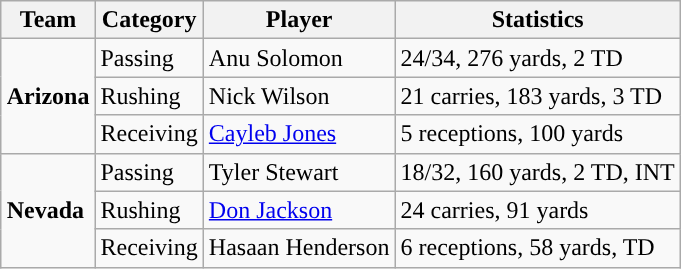<table class="wikitable" style="float: right;">
<tr>
<th>Team</th>
<th>Category</th>
<th>Player</th>
<th>Statistics</th>
</tr>
<tr>
<td rowspan=3><strong>Arizona</strong></td>
<td>Passing</td>
<td>Anu Solomon</td>
<td>24/34, 276 yards, 2 TD</td>
</tr>
<tr>
<td>Rushing</td>
<td>Nick Wilson</td>
<td>21 carries, 183 yards, 3 TD</td>
</tr>
<tr>
<td>Receiving</td>
<td><a href='#'>Cayleb Jones</a></td>
<td>5 receptions, 100 yards</td>
</tr>
<tr>
<td rowspan=3><strong>Nevada</strong></td>
<td>Passing</td>
<td>Tyler Stewart</td>
<td>18/32, 160 yards, 2 TD, INT</td>
</tr>
<tr>
<td>Rushing</td>
<td><a href='#'>Don Jackson</a></td>
<td>24 carries, 91 yards</td>
</tr>
<tr>
<td>Receiving</td>
<td>Hasaan Henderson</td>
<td>6 receptions, 58 yards, TD</td>
</tr>
</table>
